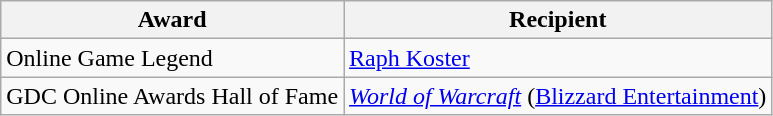<table class="wikitable">
<tr>
<th>Award</th>
<th>Recipient</th>
</tr>
<tr>
<td>Online Game Legend</td>
<td><a href='#'>Raph Koster</a></td>
</tr>
<tr>
<td>GDC Online Awards Hall of Fame</td>
<td><em><a href='#'>World of Warcraft</a></em> (<a href='#'>Blizzard Entertainment</a>)</td>
</tr>
</table>
